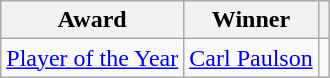<table class="wikitable">
<tr>
<th>Award</th>
<th>Winner</th>
<th></th>
</tr>
<tr>
<td><a href='#'>Player of the Year</a></td>
<td> <a href='#'>Carl Paulson</a></td>
<td></td>
</tr>
</table>
